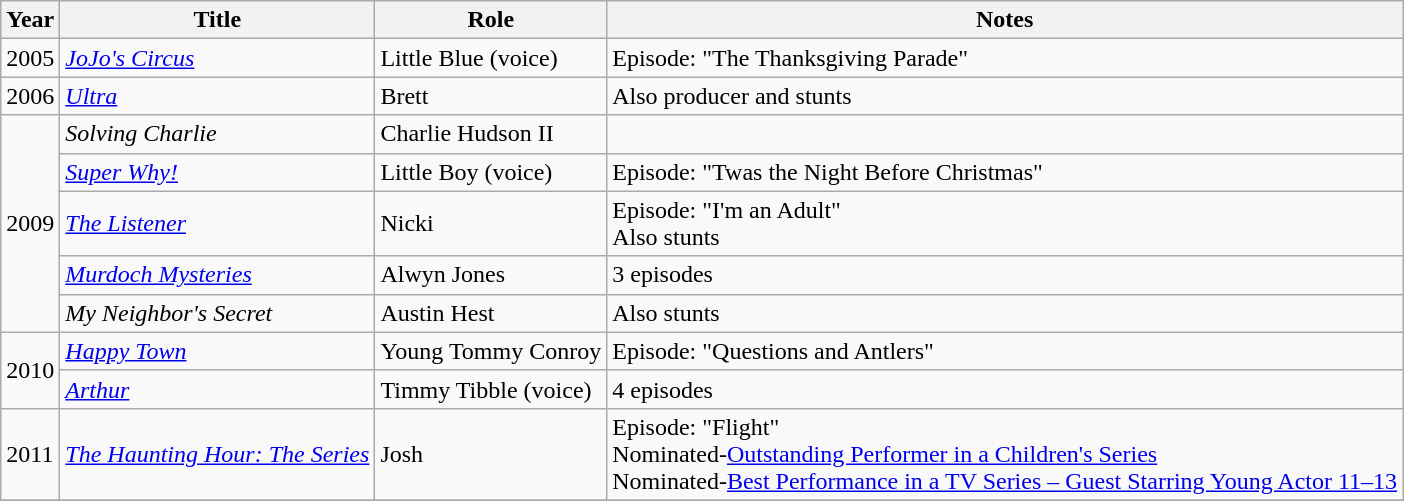<table class="wikitable sortable">
<tr>
<th>Year</th>
<th>Title</th>
<th>Role</th>
<th class="unsortable">Notes</th>
</tr>
<tr>
<td>2005</td>
<td><em><a href='#'>JoJo's Circus</a></em></td>
<td>Little Blue (voice)</td>
<td>Episode: "The Thanksgiving Parade"</td>
</tr>
<tr>
<td>2006</td>
<td><em><a href='#'>Ultra</a></em></td>
<td>Brett</td>
<td>Also producer and stunts</td>
</tr>
<tr>
<td rowspan="5">2009</td>
<td><em>Solving Charlie</em></td>
<td>Charlie Hudson II</td>
<td></td>
</tr>
<tr>
<td><em><a href='#'>Super Why!</a></em></td>
<td>Little Boy (voice)</td>
<td>Episode: "Twas the Night Before Christmas"</td>
</tr>
<tr>
<td data-sort-value="Listener, The"><em><a href='#'>The Listener</a></em></td>
<td>Nicki</td>
<td>Episode: "I'm an Adult"<br>Also stunts</td>
</tr>
<tr>
<td><em><a href='#'>Murdoch Mysteries</a></em></td>
<td>Alwyn Jones</td>
<td>3 episodes</td>
</tr>
<tr>
<td><em>My Neighbor's Secret</em></td>
<td>Austin Hest</td>
<td>Also stunts</td>
</tr>
<tr>
<td rowspan="2">2010</td>
<td><em><a href='#'>Happy Town</a></em></td>
<td>Young Tommy Conroy</td>
<td>Episode: "Questions and Antlers"</td>
</tr>
<tr>
<td><em><a href='#'>Arthur</a></em></td>
<td>Timmy Tibble (voice)</td>
<td>4 episodes</td>
</tr>
<tr>
<td>2011</td>
<td data-sort-value="Haunting Hour: The Series, The"><em><a href='#'>The Haunting Hour: The Series</a></em></td>
<td>Josh</td>
<td>Episode: "Flight"<br>Nominated-<a href='#'>Outstanding Performer in a Children's Series</a><br>Nominated-<a href='#'>Best Performance in a TV Series – Guest Starring Young Actor 11–13</a></td>
</tr>
<tr>
</tr>
</table>
